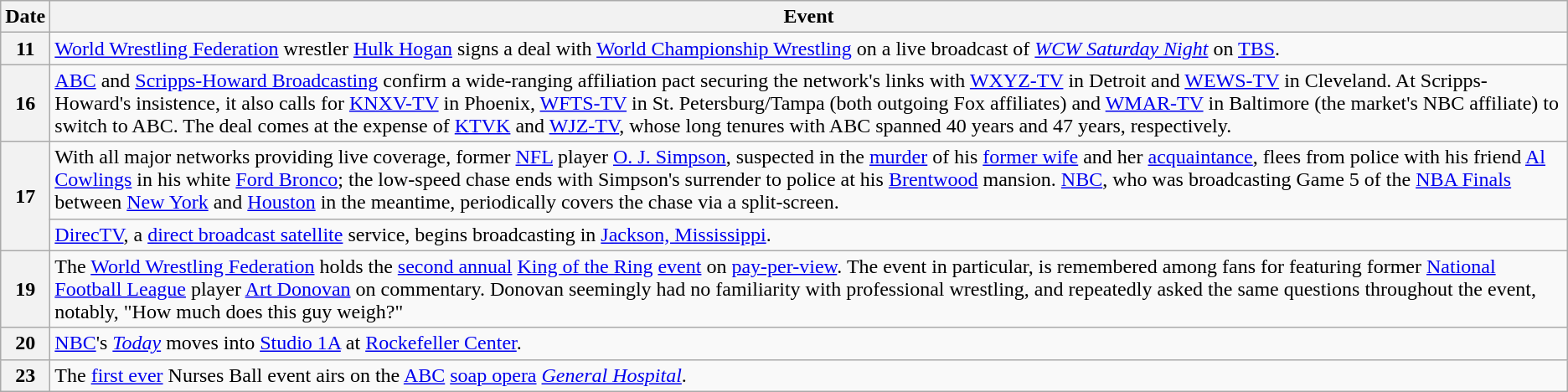<table class="wikitable">
<tr>
<th>Date</th>
<th>Event</th>
</tr>
<tr>
<th>11</th>
<td><a href='#'>World Wrestling Federation</a> wrestler <a href='#'>Hulk Hogan</a> signs a deal with <a href='#'>World Championship Wrestling</a> on a live broadcast of <em><a href='#'>WCW Saturday Night</a></em> on <a href='#'>TBS</a>.</td>
</tr>
<tr>
<th>16</th>
<td><a href='#'>ABC</a> and <a href='#'>Scripps-Howard Broadcasting</a> confirm a wide-ranging affiliation pact securing the network's links with <a href='#'>WXYZ-TV</a> in Detroit and <a href='#'>WEWS-TV</a> in Cleveland. At Scripps-Howard's insistence, it also calls for <a href='#'>KNXV-TV</a> in Phoenix, <a href='#'>WFTS-TV</a> in St. Petersburg/Tampa (both outgoing Fox affiliates) and <a href='#'>WMAR-TV</a> in Baltimore (the market's NBC affiliate) to switch to ABC. The deal comes at the expense of <a href='#'>KTVK</a> and <a href='#'>WJZ-TV</a>, whose long tenures with ABC spanned 40 years and 47 years, respectively.</td>
</tr>
<tr>
<th rowspan="2">17</th>
<td>With all major networks providing live coverage, former <a href='#'>NFL</a> player <a href='#'>O. J. Simpson</a>, suspected in the <a href='#'>murder</a> of his <a href='#'>former wife</a> and her <a href='#'>acquaintance</a>, flees from police with his friend <a href='#'>Al Cowlings</a> in his white <a href='#'>Ford Bronco</a>; the low-speed chase ends with Simpson's surrender to police at his <a href='#'>Brentwood</a> mansion. <a href='#'>NBC</a>, who was broadcasting Game 5 of the <a href='#'>NBA Finals</a> between <a href='#'>New York</a> and <a href='#'>Houston</a> in the meantime, periodically covers the chase via a split-screen.</td>
</tr>
<tr>
<td><a href='#'>DirecTV</a>, a <a href='#'>direct broadcast satellite</a> service, begins broadcasting in <a href='#'>Jackson, Mississippi</a>.</td>
</tr>
<tr>
<th>19</th>
<td>The <a href='#'>World Wrestling Federation</a> holds the <a href='#'>second annual</a> <a href='#'>King of the Ring</a> <a href='#'>event</a> on <a href='#'>pay-per-view</a>. The event in particular, is remembered among fans for featuring former <a href='#'>National Football League</a> player <a href='#'>Art Donovan</a> on commentary. Donovan seemingly had no familiarity with professional wrestling, and repeatedly asked the same questions throughout the event, notably, "How much does this guy weigh?"</td>
</tr>
<tr>
<th>20</th>
<td><a href='#'>NBC</a>'s <em><a href='#'>Today</a></em> moves into <a href='#'>Studio 1A</a> at <a href='#'>Rockefeller Center</a>.</td>
</tr>
<tr>
<th>23</th>
<td>The <a href='#'>first ever</a> Nurses Ball event airs on the <a href='#'>ABC</a> <a href='#'>soap opera</a> <em><a href='#'>General Hospital</a></em>.</td>
</tr>
</table>
